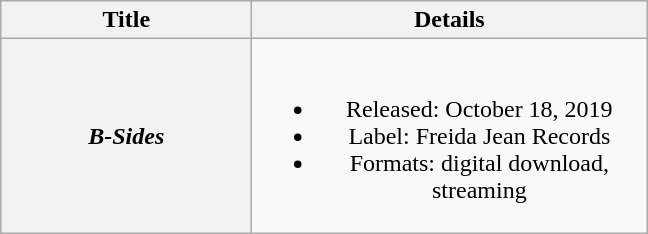<table class="wikitable plainrowheaders" style="text-align:center;">
<tr>
<th scope="col" style="width:10em;">Title</th>
<th scope="col" style="width:16em;">Details</th>
</tr>
<tr>
<th scope="row"><em>B-Sides</em></th>
<td><br><ul><li>Released: October 18, 2019</li><li>Label: Freida Jean Records</li><li>Formats: digital download, streaming</li></ul></td>
</tr>
</table>
